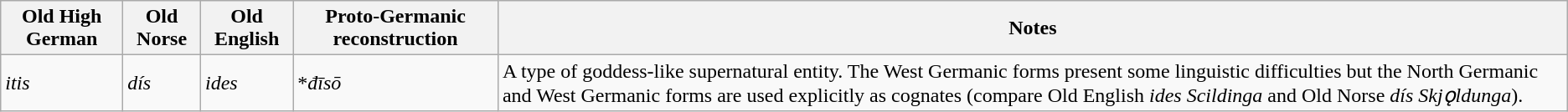<table class="wikitable">
<tr>
<th>Old High German</th>
<th>Old Norse</th>
<th>Old English</th>
<th>Proto-Germanic reconstruction</th>
<th>Notes</th>
</tr>
<tr>
<td><em>itis</em></td>
<td><em>dís</em></td>
<td><em>ides</em></td>
<td>*<em>đīsō</em></td>
<td>A type of goddess-like supernatural entity. The West Germanic forms present some linguistic difficulties but the North Germanic and West Germanic forms are used explicitly as cognates (compare Old English <em>ides Scildinga</em> and Old Norse <em>dís Skjǫldunga</em>).</td>
</tr>
</table>
